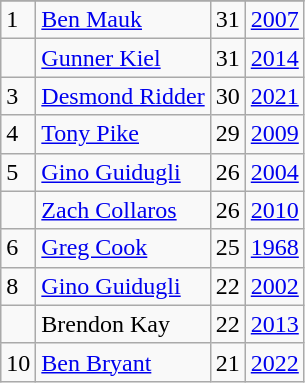<table class="wikitable">
<tr>
</tr>
<tr>
<td>1</td>
<td><a href='#'>Ben Mauk</a></td>
<td>31</td>
<td><a href='#'>2007</a></td>
</tr>
<tr>
<td></td>
<td><a href='#'>Gunner Kiel</a></td>
<td>31</td>
<td><a href='#'>2014</a></td>
</tr>
<tr>
<td>3</td>
<td><a href='#'>Desmond Ridder</a></td>
<td>30</td>
<td><a href='#'>2021</a></td>
</tr>
<tr>
<td>4</td>
<td><a href='#'>Tony Pike</a></td>
<td>29</td>
<td><a href='#'>2009</a></td>
</tr>
<tr>
<td>5</td>
<td><a href='#'>Gino Guidugli</a></td>
<td>26</td>
<td><a href='#'>2004</a></td>
</tr>
<tr>
<td></td>
<td><a href='#'>Zach Collaros</a></td>
<td>26</td>
<td><a href='#'>2010</a></td>
</tr>
<tr>
<td>6</td>
<td><a href='#'>Greg Cook</a></td>
<td>25</td>
<td><a href='#'>1968</a></td>
</tr>
<tr>
<td>8</td>
<td><a href='#'>Gino Guidugli</a></td>
<td>22</td>
<td><a href='#'>2002</a></td>
</tr>
<tr>
<td></td>
<td>Brendon Kay</td>
<td>22</td>
<td><a href='#'>2013</a></td>
</tr>
<tr>
<td>10</td>
<td><a href='#'>Ben Bryant</a></td>
<td>21</td>
<td><a href='#'>2022</a></td>
</tr>
</table>
